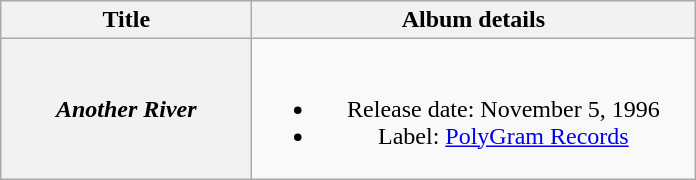<table class="wikitable plainrowheaders" style="text-align:center;">
<tr>
<th style="width:10em;">Title</th>
<th style="width:18em;">Album details</th>
</tr>
<tr>
<th scope="row"><em>Another River</em></th>
<td><br><ul><li>Release date: November 5, 1996</li><li>Label: <a href='#'>PolyGram Records</a></li></ul></td>
</tr>
</table>
